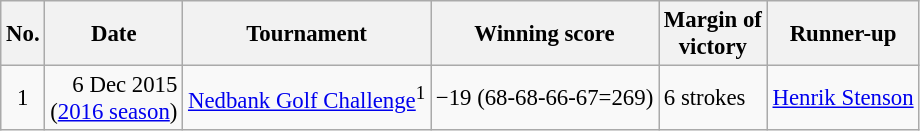<table class="wikitable" style="font-size:95%;">
<tr>
<th>No.</th>
<th>Date</th>
<th>Tournament</th>
<th>Winning score</th>
<th>Margin of<br>victory</th>
<th>Runner-up</th>
</tr>
<tr>
<td align=center>1</td>
<td align=right>6 Dec 2015<br>(<a href='#'>2016 season</a>)</td>
<td><a href='#'>Nedbank Golf Challenge</a><sup>1</sup></td>
<td>−19 (68-68-66-67=269)</td>
<td>6 strokes</td>
<td> <a href='#'>Henrik Stenson</a></td>
</tr>
</table>
